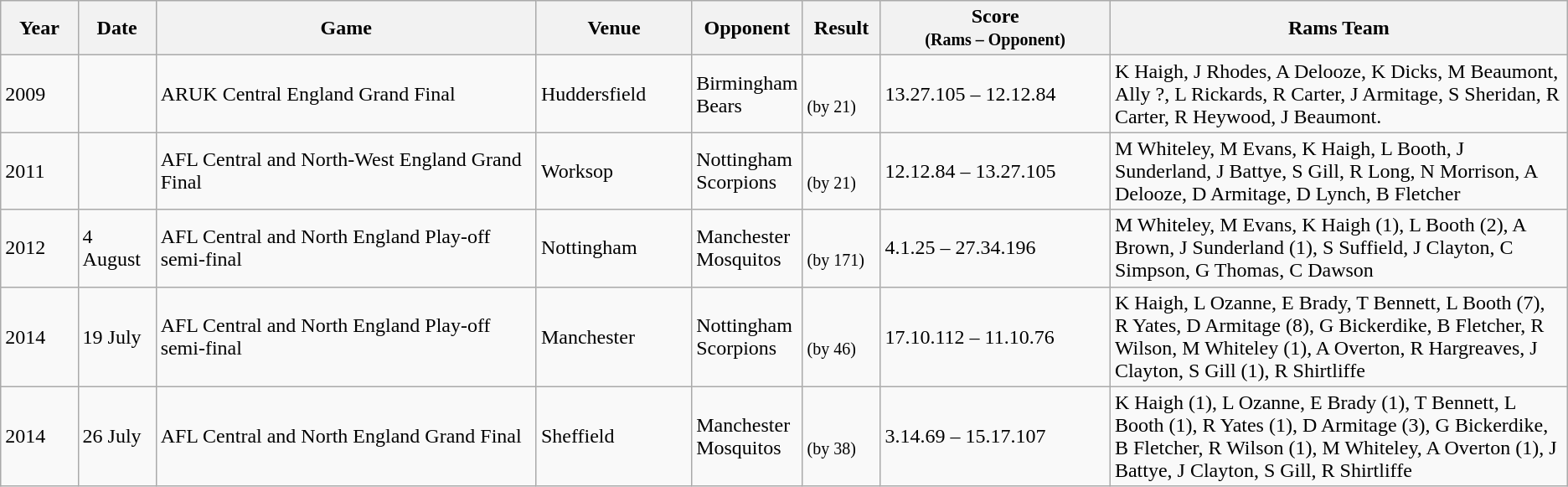<table class="wikitable">
<tr>
<th width=5%>Year</th>
<th width=5%>Date</th>
<th width=25%>Game</th>
<th width=10%>Venue</th>
<th width=5%>Opponent</th>
<th width=5%>Result</th>
<th width=15%>Score<br><small>(Rams – Opponent)</small></th>
<th width=30%>Rams Team</th>
</tr>
<tr>
<td>2009</td>
<td></td>
<td>ARUK Central England Grand Final</td>
<td>Huddersfield</td>
<td>Birmingham Bears</td>
<td><br><small>(by 21)</small></td>
<td>13.27.105 – 12.12.84</td>
<td>K Haigh, J Rhodes, A Delooze, K Dicks, M Beaumont, Ally ?, L Rickards, R Carter, J Armitage, S Sheridan, R Carter, R Heywood, J Beaumont.</td>
</tr>
<tr>
<td>2011</td>
<td></td>
<td>AFL Central and North-West England Grand Final</td>
<td>Worksop</td>
<td>Nottingham Scorpions</td>
<td><br><small>(by 21)</small></td>
<td>12.12.84 – 13.27.105</td>
<td>M Whiteley, M Evans, K Haigh, L Booth, J Sunderland, J Battye, S Gill, R Long, N Morrison, A Delooze, D Armitage, D Lynch, B Fletcher</td>
</tr>
<tr>
<td>2012</td>
<td>4 August</td>
<td>AFL Central and North England Play-off semi-final</td>
<td>Nottingham</td>
<td>Manchester Mosquitos</td>
<td><br><small>(by 171)</small></td>
<td>4.1.25 – 27.34.196</td>
<td>M Whiteley, M Evans, K Haigh (1), L Booth (2), A Brown, J Sunderland (1), S Suffield, J Clayton, C Simpson, G Thomas, C Dawson</td>
</tr>
<tr>
<td>2014</td>
<td>19 July</td>
<td>AFL Central and North England Play-off semi-final</td>
<td>Manchester</td>
<td>Nottingham Scorpions</td>
<td><br><small>(by 46)</small></td>
<td>17.10.112 – 11.10.76</td>
<td>K Haigh, L Ozanne, E Brady, T Bennett, L Booth (7), R Yates, D Armitage (8), G Bickerdike, B Fletcher, R Wilson, M Whiteley (1), A Overton, R Hargreaves, J Clayton, S Gill (1), R Shirtliffe</td>
</tr>
<tr>
<td>2014</td>
<td>26 July</td>
<td>AFL Central and North England Grand Final</td>
<td>Sheffield</td>
<td>Manchester Mosquitos</td>
<td><br><small>(by 38)</small></td>
<td>3.14.69 – 15.17.107</td>
<td>K Haigh (1), L Ozanne, E Brady (1), T Bennett, L Booth (1), R Yates (1), D Armitage (3), G Bickerdike, B Fletcher, R Wilson (1), M Whiteley, A Overton (1), J Battye, J Clayton, S Gill, R Shirtliffe</td>
</tr>
</table>
